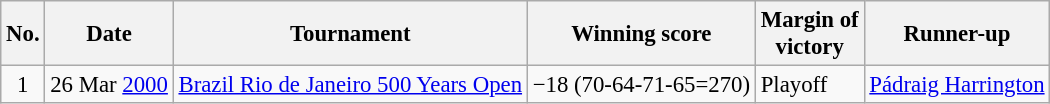<table class="wikitable" style="font-size:95%;">
<tr>
<th>No.</th>
<th>Date</th>
<th>Tournament</th>
<th>Winning score</th>
<th>Margin of<br>victory</th>
<th>Runner-up</th>
</tr>
<tr>
<td align=center>1</td>
<td align=right>26 Mar <a href='#'>2000</a></td>
<td><a href='#'>Brazil Rio de Janeiro 500 Years Open</a></td>
<td>−18 (70-64-71-65=270)</td>
<td>Playoff</td>
<td> <a href='#'>Pádraig Harrington</a></td>
</tr>
</table>
